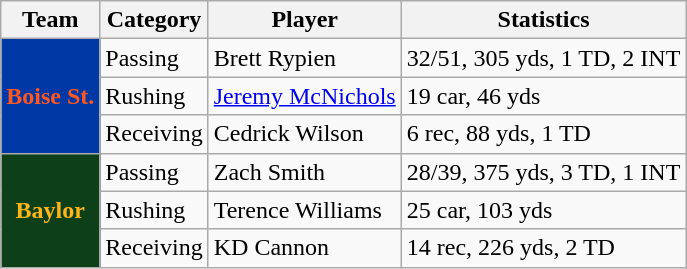<table class="wikitable">
<tr>
<th>Team</th>
<th>Category</th>
<th>Player</th>
<th>Statistics</th>
</tr>
<tr>
<td rowspan=3 style="background:#0039a6; color:#ff571f; text-align:center;"><strong>Boise St.</strong></td>
<td>Passing</td>
<td>Brett Rypien</td>
<td>32/51, 305 yds, 1 TD, 2 INT</td>
</tr>
<tr>
<td>Rushing</td>
<td><a href='#'>Jeremy McNichols</a></td>
<td>19 car, 46 yds</td>
</tr>
<tr>
<td>Receiving</td>
<td>Cedrick Wilson</td>
<td>6 rec, 88 yds, 1 TD</td>
</tr>
<tr>
<td rowspan=3 style="background:#0d4018; color:#ffb517; text-align:center;"><strong>Baylor</strong></td>
<td>Passing</td>
<td>Zach Smith</td>
<td>28/39, 375 yds, 3 TD, 1 INT</td>
</tr>
<tr>
<td>Rushing</td>
<td>Terence Williams</td>
<td>25 car, 103 yds</td>
</tr>
<tr>
<td>Receiving</td>
<td>KD Cannon</td>
<td>14 rec, 226 yds, 2 TD</td>
</tr>
</table>
